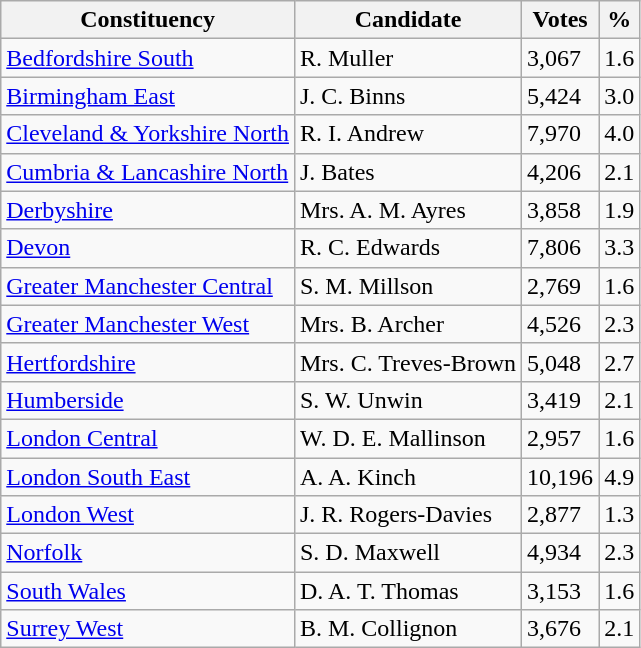<table class="wikitable">
<tr>
<th>Constituency</th>
<th>Candidate</th>
<th>Votes</th>
<th>%</th>
</tr>
<tr>
<td><a href='#'>Bedfordshire South</a></td>
<td>R. Muller</td>
<td>3,067</td>
<td>1.6</td>
</tr>
<tr>
<td><a href='#'>Birmingham East</a></td>
<td>J. C. Binns</td>
<td>5,424</td>
<td>3.0</td>
</tr>
<tr>
<td><a href='#'>Cleveland & Yorkshire North</a></td>
<td>R. I. Andrew</td>
<td>7,970</td>
<td>4.0</td>
</tr>
<tr>
<td><a href='#'>Cumbria & Lancashire North</a></td>
<td>J. Bates</td>
<td>4,206</td>
<td>2.1</td>
</tr>
<tr>
<td><a href='#'>Derbyshire</a></td>
<td>Mrs. A. M. Ayres</td>
<td>3,858</td>
<td>1.9</td>
</tr>
<tr>
<td><a href='#'>Devon</a></td>
<td>R. C. Edwards</td>
<td>7,806</td>
<td>3.3</td>
</tr>
<tr>
<td><a href='#'>Greater Manchester Central</a></td>
<td>S. M. Millson</td>
<td>2,769</td>
<td>1.6</td>
</tr>
<tr>
<td><a href='#'>Greater Manchester West</a></td>
<td>Mrs. B. Archer</td>
<td>4,526</td>
<td>2.3</td>
</tr>
<tr>
<td><a href='#'>Hertfordshire</a></td>
<td>Mrs. C. Treves-Brown</td>
<td>5,048</td>
<td>2.7</td>
</tr>
<tr>
<td><a href='#'>Humberside</a></td>
<td>S. W. Unwin</td>
<td>3,419</td>
<td>2.1</td>
</tr>
<tr>
<td><a href='#'>London Central</a></td>
<td>W. D. E. Mallinson</td>
<td>2,957</td>
<td>1.6</td>
</tr>
<tr>
<td><a href='#'>London South East</a></td>
<td>A. A. Kinch</td>
<td>10,196</td>
<td>4.9</td>
</tr>
<tr>
<td><a href='#'>London West</a></td>
<td>J. R. Rogers-Davies</td>
<td>2,877</td>
<td>1.3</td>
</tr>
<tr>
<td><a href='#'>Norfolk</a></td>
<td>S. D. Maxwell</td>
<td>4,934</td>
<td>2.3</td>
</tr>
<tr>
<td><a href='#'>South Wales</a></td>
<td>D. A. T. Thomas</td>
<td>3,153</td>
<td>1.6</td>
</tr>
<tr>
<td><a href='#'>Surrey West</a></td>
<td>B. M. Collignon</td>
<td>3,676</td>
<td>2.1</td>
</tr>
</table>
